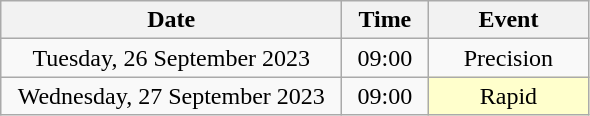<table class = "wikitable" style="text-align:center;">
<tr>
<th width=220>Date</th>
<th width=50>Time</th>
<th width=100>Event</th>
</tr>
<tr>
<td>Tuesday, 26 September 2023</td>
<td>09:00</td>
<td>Precision</td>
</tr>
<tr>
<td>Wednesday, 27 September 2023</td>
<td>09:00</td>
<td bgcolor=ffffcc>Rapid</td>
</tr>
</table>
